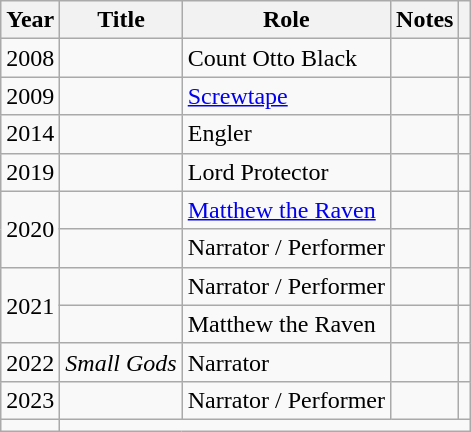<table class="wikitable plainrowheaders sortable" style="margin-right: 0;">
<tr>
<th scope="col">Year</th>
<th scope="col">Title</th>
<th scope="col">Role</th>
<th scope="col" class="unsortable">Notes</th>
<th scope="col" class="unsortable"></th>
</tr>
<tr>
<td>2008</td>
<td><em></em></td>
<td>Count Otto Black</td>
<td></td>
<td style="text-align:center;"></td>
</tr>
<tr>
<td>2009</td>
<td><em></em></td>
<td><a href='#'>Screwtape</a></td>
<td></td>
<td style="text-align:center;"></td>
</tr>
<tr>
<td>2014</td>
<td><em></em></td>
<td>Engler</td>
<td></td>
<td style="text-align:center;"></td>
</tr>
<tr>
<td>2019</td>
<td><em></em></td>
<td>Lord Protector</td>
<td></td>
<td style="text-align:center;"></td>
</tr>
<tr>
<td rowspan="2">2020</td>
<td><em></em></td>
<td><a href='#'>Matthew the Raven</a></td>
<td></td>
<td style="text-align:center;"></td>
</tr>
<tr>
<td><em></em></td>
<td>Narrator / Performer</td>
<td></td>
<td style="text-align:center;"></td>
</tr>
<tr>
<td rowspan="2">2021</td>
<td><em></em></td>
<td>Narrator / Performer</td>
<td></td>
<td style="text-align:center;"></td>
</tr>
<tr>
<td><em></em></td>
<td>Matthew the Raven</td>
<td></td>
<td style="text-align:center;"></td>
</tr>
<tr>
<td>2022</td>
<td><em>Small Gods</em></td>
<td>Narrator</td>
<td></td>
<td></td>
</tr>
<tr>
<td>2023</td>
<td><em></em></td>
<td>Narrator / Performer</td>
<td></td>
<td></td>
</tr>
<tr>
<td></td>
</tr>
</table>
